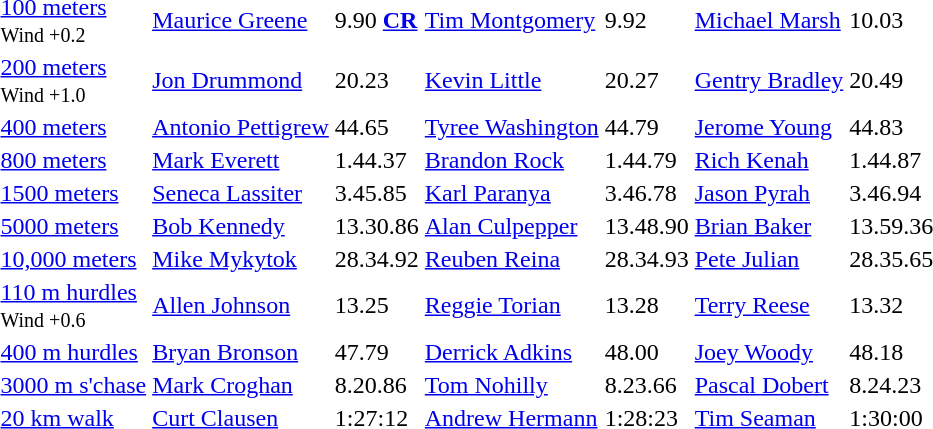<table>
<tr>
<td><a href='#'>100 meters</a> <br><small>Wind +0.2</small></td>
<td><a href='#'>Maurice Greene</a></td>
<td>9.90 <strong><a href='#'>CR</a></strong></td>
<td><a href='#'>Tim Montgomery</a></td>
<td>9.92</td>
<td><a href='#'>Michael Marsh</a></td>
<td>10.03</td>
</tr>
<tr>
<td><a href='#'>200 meters</a> <br><small>Wind +1.0</small></td>
<td><a href='#'>Jon Drummond</a></td>
<td>20.23</td>
<td><a href='#'>Kevin Little</a></td>
<td>20.27</td>
<td><a href='#'>Gentry Bradley</a></td>
<td>20.49</td>
</tr>
<tr>
<td><a href='#'>400 meters</a></td>
<td><a href='#'>Antonio Pettigrew</a></td>
<td>44.65</td>
<td><a href='#'>Tyree Washington</a></td>
<td>44.79</td>
<td><a href='#'>Jerome Young</a></td>
<td>44.83</td>
</tr>
<tr>
<td><a href='#'>800 meters</a></td>
<td><a href='#'>Mark Everett</a></td>
<td>1.44.37</td>
<td><a href='#'>Brandon Rock</a></td>
<td>1.44.79</td>
<td><a href='#'>Rich Kenah</a></td>
<td>1.44.87</td>
</tr>
<tr>
<td><a href='#'>1500 meters</a></td>
<td><a href='#'>Seneca Lassiter</a></td>
<td>3.45.85</td>
<td><a href='#'>Karl Paranya</a></td>
<td>3.46.78</td>
<td><a href='#'>Jason Pyrah</a></td>
<td>3.46.94</td>
</tr>
<tr>
<td><a href='#'>5000 meters</a></td>
<td><a href='#'>Bob Kennedy</a></td>
<td>13.30.86</td>
<td><a href='#'>Alan Culpepper</a></td>
<td>13.48.90</td>
<td><a href='#'>Brian Baker</a></td>
<td>13.59.36</td>
</tr>
<tr>
<td><a href='#'>10,000 meters</a></td>
<td><a href='#'>Mike Mykytok</a></td>
<td>28.34.92</td>
<td><a href='#'>Reuben Reina</a></td>
<td>28.34.93</td>
<td><a href='#'>Pete Julian</a></td>
<td>28.35.65</td>
</tr>
<tr>
<td><a href='#'>110 m hurdles</a> <br><small>Wind +0.6</small></td>
<td><a href='#'>Allen Johnson</a></td>
<td>13.25</td>
<td><a href='#'>Reggie Torian</a></td>
<td>13.28</td>
<td><a href='#'>Terry Reese</a></td>
<td>13.32</td>
</tr>
<tr>
<td><a href='#'>400 m hurdles</a></td>
<td><a href='#'>Bryan Bronson</a></td>
<td>47.79</td>
<td><a href='#'>Derrick Adkins</a></td>
<td>48.00</td>
<td><a href='#'>Joey Woody</a></td>
<td>48.18</td>
</tr>
<tr>
<td><a href='#'>3000 m s'chase</a></td>
<td><a href='#'>Mark Croghan</a></td>
<td>8.20.86</td>
<td><a href='#'>Tom Nohilly</a></td>
<td>8.23.66</td>
<td><a href='#'>Pascal Dobert</a></td>
<td>8.24.23</td>
</tr>
<tr>
<td><a href='#'>20 km walk</a></td>
<td><a href='#'>Curt Clausen</a></td>
<td>1:27:12</td>
<td><a href='#'>Andrew Hermann</a></td>
<td>1:28:23</td>
<td><a href='#'>Tim Seaman</a></td>
<td>1:30:00</td>
</tr>
</table>
